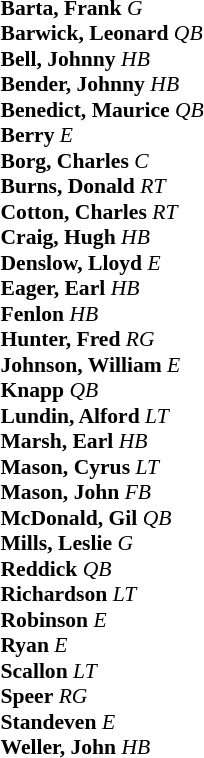<table class="toccolours" style="border-collapse:collapse; font-size:90%;">
<tr>
<td colspan="7" align="center"></td>
</tr>
<tr>
<td colspan=7 align="right"></td>
</tr>
<tr>
<td valign="top"><br><strong>Barta, Frank</strong> <em>G</em><br>
<strong>Barwick, Leonard</strong> <em>QB</em><br>
<strong>Bell, Johnny</strong> <em>HB</em><br>
<strong>Bender, Johnny</strong> <em>HB</em><br>
<strong>Benedict, Maurice</strong> <em>QB</em><br>
<strong>Berry</strong> <em>E</em><br>
<strong>Borg, Charles</strong> <em>C</em><br>
<strong>Burns, Donald</strong> <em>RT</em><br>
<strong>Cotton, Charles</strong> <em>RT</em><br>
<strong>Craig, Hugh</strong> <em>HB</em><br>
<strong>Denslow, Lloyd</strong> <em>E</em><br>
<strong>Eager, Earl</strong> <em>HB</em><br>
<strong>Fenlon</strong> <em>HB</em><br>
<strong>Hunter, Fred</strong> <em>RG</em><br>
<strong>Johnson, William</strong> <em>E</em><br>
<strong>Knapp</strong> <em>QB</em><br>
<strong>Lundin, Alford</strong> <em>LT</em><br>
<strong>Marsh, Earl</strong> <em>HB</em><br>
<strong>Mason, Cyrus</strong> <em>LT</em><br>
<strong>Mason, John</strong> <em>FB</em><br>
<strong>McDonald, Gil</strong> <em>QB</em><br>
<strong>Mills, Leslie</strong> <em>G</em><br>
<strong>Reddick</strong> <em>QB</em><br>
<strong>Richardson</strong> <em>LT</em><br>
<strong>Robinson</strong> <em>E</em><br>
<strong>Ryan</strong> <em>E</em><br>
<strong>Scallon</strong> <em>LT</em><br>
<strong>Speer</strong> <em>RG</em><br>
<strong>Standeven</strong> <em>E</em><br>
<strong>Weller, John</strong> <em>HB</em></td>
</tr>
</table>
